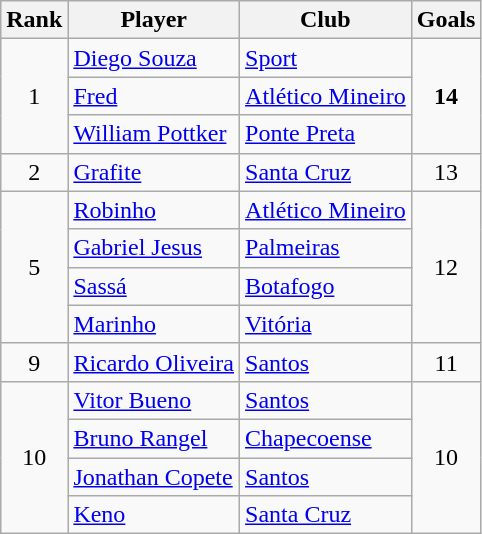<table class="wikitable" style="text-align:center">
<tr>
<th>Rank</th>
<th>Player</th>
<th>Club</th>
<th>Goals</th>
</tr>
<tr>
<td rowspan="3">1</td>
<td align="left"> <a href='#'>Diego Souza</a></td>
<td align="left"><a href='#'>Sport</a></td>
<td rowspan="3"><strong>14</strong></td>
</tr>
<tr>
<td align="left"> <a href='#'>Fred</a></td>
<td align="left"><a href='#'>Atlético Mineiro</a></td>
</tr>
<tr>
<td align="left"> <a href='#'>William Pottker</a></td>
<td align="left"><a href='#'>Ponte Preta</a></td>
</tr>
<tr>
<td rowspan="1">2</td>
<td align="left"> <a href='#'>Grafite</a></td>
<td align="left"><a href='#'>Santa Cruz</a></td>
<td rowspan="1">13</td>
</tr>
<tr>
<td rowspan="4">5</td>
<td align="left"> <a href='#'>Robinho</a></td>
<td align="left"><a href='#'>Atlético Mineiro</a></td>
<td rowspan="4">12</td>
</tr>
<tr>
<td align="left"> <a href='#'>Gabriel Jesus</a></td>
<td align="left"><a href='#'>Palmeiras</a></td>
</tr>
<tr>
<td align="left"> <a href='#'>Sassá</a></td>
<td align="left"><a href='#'>Botafogo</a></td>
</tr>
<tr>
<td align="left"> <a href='#'>Marinho</a></td>
<td align="left"><a href='#'>Vitória</a></td>
</tr>
<tr>
<td>9</td>
<td align="left"> <a href='#'>Ricardo Oliveira</a></td>
<td align="left"><a href='#'>Santos</a></td>
<td>11</td>
</tr>
<tr>
<td rowspan="4">10</td>
<td align="left"> <a href='#'>Vitor Bueno</a></td>
<td align="left"><a href='#'>Santos</a></td>
<td rowspan="4">10</td>
</tr>
<tr>
<td align="left"> <a href='#'>Bruno Rangel</a></td>
<td align="left"><a href='#'>Chapecoense</a></td>
</tr>
<tr>
<td align="left"> <a href='#'>Jonathan Copete</a></td>
<td align="left"><a href='#'>Santos</a></td>
</tr>
<tr>
<td align="left"> <a href='#'>Keno</a></td>
<td align="left"><a href='#'>Santa Cruz</a></td>
</tr>
</table>
